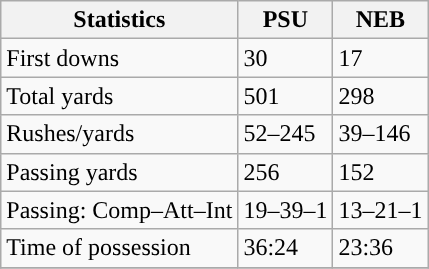<table class="wikitable" style="float: left;">
<tr>
<th>Statistics</th>
<th>PSU</th>
<th>NEB</th>
</tr>
<tr>
<td>First downs</td>
<td>30</td>
<td>17</td>
</tr>
<tr>
<td>Total yards</td>
<td>501</td>
<td>298</td>
</tr>
<tr>
<td>Rushes/yards</td>
<td>52–245</td>
<td>39–146</td>
</tr>
<tr>
<td>Passing yards</td>
<td>256</td>
<td>152</td>
</tr>
<tr>
<td>Passing: Comp–Att–Int</td>
<td>19–39–1</td>
<td>13–21–1</td>
</tr>
<tr>
<td>Time of possession</td>
<td>36:24</td>
<td>23:36</td>
</tr>
<tr>
</tr>
</table>
